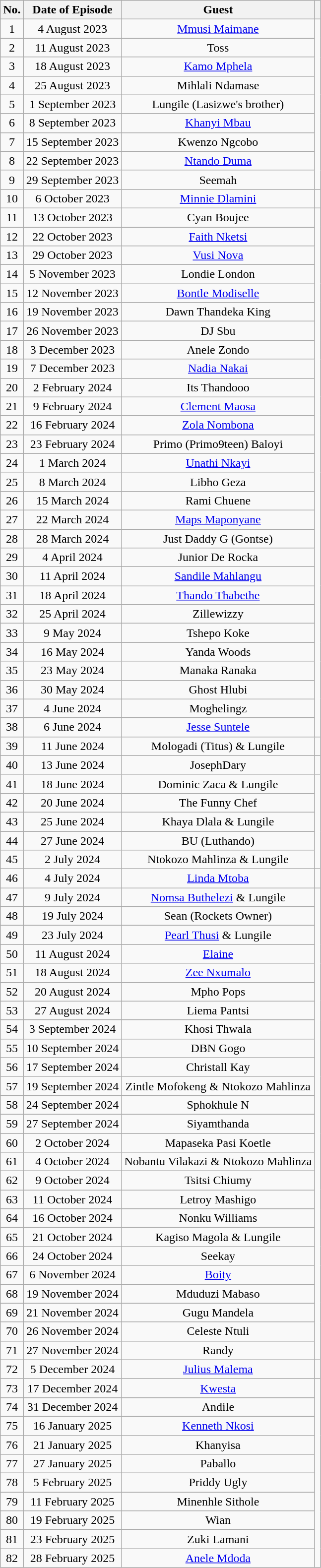<table class="wikitable plainrowheaders" style="text-align:center;">
<tr>
<th scope="col">No.</th>
<th scope="col">Date of Episode</th>
<th scope="col">Guest</th>
<th></th>
</tr>
<tr>
<td>1</td>
<td>4 August 2023</td>
<td><a href='#'>Mmusi Maimane</a></td>
</tr>
<tr>
<td>2</td>
<td>11 August 2023</td>
<td>Toss</td>
</tr>
<tr>
<td>3</td>
<td>18 August 2023</td>
<td><a href='#'>Kamo Mphela</a></td>
</tr>
<tr>
<td>4</td>
<td>25 August 2023</td>
<td>Mihlali Ndamase</td>
</tr>
<tr>
<td>5</td>
<td>1 September 2023</td>
<td>Lungile (Lasizwe's brother)</td>
</tr>
<tr>
<td>6</td>
<td>8 September 2023</td>
<td><a href='#'>Khanyi Mbau</a></td>
</tr>
<tr>
<td>7</td>
<td>15 September 2023</td>
<td>Kwenzo Ngcobo</td>
</tr>
<tr>
<td>8</td>
<td>22 September 2023</td>
<td><a href='#'>Ntando Duma</a></td>
</tr>
<tr>
<td>9</td>
<td>29 September 2023</td>
<td>Seemah</td>
</tr>
<tr>
<td>10</td>
<td>6 October 2023</td>
<td><a href='#'>Minnie Dlamini</a></td>
<td></td>
</tr>
<tr>
<td>11</td>
<td>13 October 2023</td>
<td>Cyan Boujee</td>
</tr>
<tr>
<td>12</td>
<td>22 October 2023</td>
<td><a href='#'>Faith Nketsi</a></td>
</tr>
<tr>
<td>13</td>
<td>29 October 2023</td>
<td><a href='#'>Vusi Nova</a></td>
</tr>
<tr>
<td>14</td>
<td>5 November 2023</td>
<td>Londie London</td>
</tr>
<tr>
<td>15</td>
<td>12 November 2023</td>
<td><a href='#'>Bontle Modiselle</a></td>
</tr>
<tr>
<td>16</td>
<td>19 November 2023</td>
<td>Dawn Thandeka King</td>
</tr>
<tr>
<td>17</td>
<td>26 November 2023</td>
<td>DJ Sbu</td>
</tr>
<tr>
<td>18</td>
<td>3 December 2023</td>
<td>Anele Zondo</td>
</tr>
<tr>
<td>19</td>
<td>7 December 2023</td>
<td><a href='#'>Nadia Nakai</a></td>
</tr>
<tr>
<td>20</td>
<td>2 February 2024</td>
<td>Its Thandooo</td>
</tr>
<tr>
<td>21</td>
<td>9 February 2024</td>
<td><a href='#'>Clement Maosa</a></td>
</tr>
<tr>
<td>22</td>
<td>16 February 2024</td>
<td><a href='#'>Zola Nombona</a></td>
</tr>
<tr>
<td>23</td>
<td>23 February 2024</td>
<td>Primo (Primo9teen) Baloyi</td>
</tr>
<tr>
<td>24</td>
<td>1 March 2024</td>
<td><a href='#'>Unathi Nkayi</a></td>
</tr>
<tr>
<td>25</td>
<td>8 March 2024</td>
<td>Libho Geza</td>
</tr>
<tr>
<td>26</td>
<td>15 March 2024</td>
<td>Rami Chuene</td>
</tr>
<tr>
<td>27</td>
<td>22 March 2024</td>
<td><a href='#'>Maps Maponyane</a></td>
</tr>
<tr>
<td>28</td>
<td>28 March 2024</td>
<td>Just Daddy G (Gontse)</td>
</tr>
<tr>
<td>29</td>
<td>4 April 2024</td>
<td>Junior De Rocka</td>
</tr>
<tr>
<td>30</td>
<td>11 April 2024</td>
<td><a href='#'>Sandile Mahlangu</a></td>
</tr>
<tr>
<td>31</td>
<td>18 April 2024</td>
<td><a href='#'>Thando Thabethe</a></td>
</tr>
<tr>
<td>32</td>
<td>25 April 2024</td>
<td>Zillewizzy</td>
</tr>
<tr>
<td>33</td>
<td>9 May 2024</td>
<td>Tshepo Koke</td>
</tr>
<tr>
<td>34</td>
<td>16 May 2024</td>
<td>Yanda Woods</td>
</tr>
<tr>
<td>35</td>
<td>23 May 2024</td>
<td>Manaka Ranaka</td>
</tr>
<tr>
<td>36</td>
<td>30 May 2024</td>
<td>Ghost Hlubi</td>
</tr>
<tr>
<td>37</td>
<td>4 June 2024</td>
<td>Moghelingz</td>
</tr>
<tr>
<td>38</td>
<td>6 June 2024</td>
<td><a href='#'>Jesse Suntele</a></td>
</tr>
<tr>
<td>39</td>
<td>11 June 2024</td>
<td>Mologadi (Titus) &  Lungile</td>
<td></td>
</tr>
<tr>
<td>40</td>
<td>13 June 2024</td>
<td>JosephDary</td>
<td></td>
</tr>
<tr>
<td>41</td>
<td>18 June 2024</td>
<td>Dominic Zaca & Lungile</td>
</tr>
<tr>
<td>42</td>
<td>20 June 2024</td>
<td>The Funny Chef</td>
</tr>
<tr>
<td>43</td>
<td>25 June 2024</td>
<td>Khaya Dlala & Lungile</td>
</tr>
<tr>
<td>44</td>
<td>27 June 2024</td>
<td>BU (Luthando)</td>
</tr>
<tr>
<td>45</td>
<td>2 July 2024</td>
<td>Ntokozo Mahlinza & Lungile</td>
</tr>
<tr>
<td>46</td>
<td>4 July 2024</td>
<td><a href='#'>Linda Mtoba</a></td>
<td></td>
</tr>
<tr>
<td>47</td>
<td>9 July 2024</td>
<td><a href='#'>Nomsa Buthelezi</a> & Lungile</td>
</tr>
<tr>
<td>48</td>
<td>19 July 2024</td>
<td>Sean (Rockets Owner)</td>
</tr>
<tr>
<td>49</td>
<td>23 July 2024</td>
<td><a href='#'>Pearl Thusi</a> & Lungile</td>
</tr>
<tr>
<td>50</td>
<td>11 August 2024</td>
<td><a href='#'>Elaine</a></td>
</tr>
<tr>
<td>51</td>
<td>18 August 2024</td>
<td><a href='#'>Zee Nxumalo</a></td>
</tr>
<tr>
<td>52</td>
<td>20 August 2024</td>
<td>Mpho Pops</td>
</tr>
<tr>
<td>53</td>
<td>27 August 2024</td>
<td>Liema Pantsi</td>
</tr>
<tr>
<td>54</td>
<td>3 September 2024</td>
<td>Khosi Thwala</td>
</tr>
<tr>
<td>55</td>
<td>10 September 2024</td>
<td>DBN Gogo</td>
</tr>
<tr>
<td>56</td>
<td>17 September 2024</td>
<td>Christall Kay</td>
</tr>
<tr>
<td>57</td>
<td>19 September 2024</td>
<td>Zintle Mofokeng & Ntokozo Mahlinza</td>
</tr>
<tr>
<td>58</td>
<td>24 September 2024</td>
<td>Sphokhule N</td>
</tr>
<tr>
<td>59</td>
<td>27 September 2024</td>
<td>Siyamthanda</td>
</tr>
<tr>
<td>60</td>
<td>2 October 2024</td>
<td>Mapaseka Pasi Koetle</td>
</tr>
<tr>
<td>61</td>
<td>4 October 2024</td>
<td>Nobantu Vilakazi & Ntokozo Mahlinza</td>
</tr>
<tr>
<td>62</td>
<td>9 October 2024</td>
<td>Tsitsi Chiumy</td>
</tr>
<tr>
<td>63</td>
<td>11 October 2024</td>
<td>Letroy Mashigo</td>
</tr>
<tr>
<td>64</td>
<td>16 October 2024</td>
<td>Nonku Williams</td>
</tr>
<tr>
<td>65</td>
<td>21 October 2024</td>
<td>Kagiso Magola & Lungile</td>
</tr>
<tr>
<td>66</td>
<td>24 October 2024</td>
<td>Seekay</td>
</tr>
<tr>
<td>67</td>
<td>6 November 2024</td>
<td><a href='#'>Boity</a></td>
</tr>
<tr>
<td>68</td>
<td>19 November 2024</td>
<td>Mduduzi Mabaso</td>
</tr>
<tr>
<td>69</td>
<td>21 November 2024</td>
<td>Gugu Mandela</td>
</tr>
<tr>
<td>70</td>
<td>26 November 2024</td>
<td>Celeste Ntuli</td>
</tr>
<tr>
<td>71</td>
<td>27 November 2024</td>
<td>Randy</td>
</tr>
<tr>
<td>72</td>
<td>5 December 2024</td>
<td><a href='#'>Julius Malema</a></td>
<td></td>
</tr>
<tr>
<td>73</td>
<td>17 December 2024</td>
<td><a href='#'>Kwesta</a></td>
</tr>
<tr>
<td>74</td>
<td>31 December 2024</td>
<td>Andile</td>
</tr>
<tr>
<td>75</td>
<td>16 January 2025</td>
<td><a href='#'>Kenneth Nkosi</a></td>
</tr>
<tr>
<td>76</td>
<td>21 January 2025</td>
<td>Khanyisa</td>
</tr>
<tr>
<td>77</td>
<td>27 January 2025</td>
<td>Paballo</td>
</tr>
<tr>
<td>78</td>
<td>5 February 2025</td>
<td>Priddy Ugly</td>
</tr>
<tr>
<td>79</td>
<td>11 February 2025</td>
<td>Minenhle Sithole</td>
</tr>
<tr>
<td>80</td>
<td>19 February 2025</td>
<td>Wian</td>
</tr>
<tr>
<td>81</td>
<td>23 February 2025</td>
<td>Zuki Lamani</td>
</tr>
<tr>
<td>82</td>
<td>28 February 2025</td>
<td><a href='#'>Anele Mdoda</a></td>
</tr>
</table>
